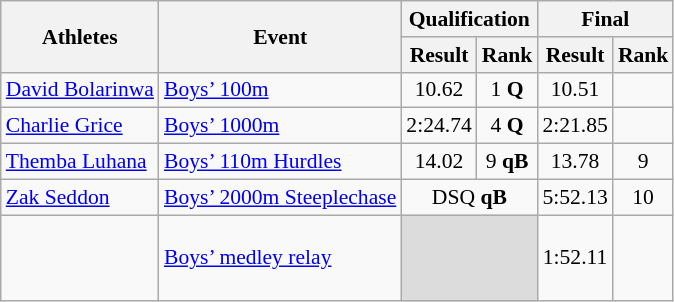<table class="wikitable" border="1" style="font-size:90%">
<tr>
<th rowspan=2>Athletes</th>
<th rowspan=2>Event</th>
<th colspan=2>Qualification</th>
<th colspan=2>Final</th>
</tr>
<tr>
<th>Result</th>
<th>Rank</th>
<th>Result</th>
<th>Rank</th>
</tr>
<tr>
<td><a href='#'>David Bolarinwa</a></td>
<td><a href='#'>Boys’ 100m</a></td>
<td align=center>10.62</td>
<td align=center>1 <strong>Q</strong></td>
<td align=center>10.51</td>
<td align=center></td>
</tr>
<tr>
<td><a href='#'>Charlie Grice</a></td>
<td><a href='#'>Boys’ 1000m</a></td>
<td align=center>2:24.74</td>
<td align=center>4 <strong>Q</strong></td>
<td align=center>2:21.85</td>
<td align=center></td>
</tr>
<tr>
<td><a href='#'>Themba Luhana</a></td>
<td><a href='#'>Boys’ 110m Hurdles</a></td>
<td align=center>14.02</td>
<td align=center>9 <strong>qB</strong></td>
<td align=center>13.78</td>
<td align=center>9</td>
</tr>
<tr>
<td><a href='#'>Zak Seddon</a></td>
<td><a href='#'>Boys’ 2000m Steeplechase</a></td>
<td align=center colspan=2>DSQ <strong>qB</strong></td>
<td align=center>5:52.13</td>
<td align=center>10</td>
</tr>
<tr>
<td><br><br><br></td>
<td><a href='#'>Boys’ medley relay</a></td>
<td colspan=2 bgcolor=#DCDCDC></td>
<td align=center>1:52.11</td>
<td align=center></td>
</tr>
</table>
